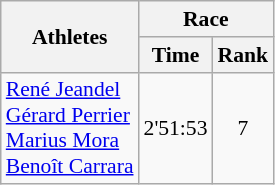<table class="wikitable" border="1" style="font-size:90%">
<tr>
<th rowspan=2>Athletes</th>
<th colspan=2>Race</th>
</tr>
<tr>
<th>Time</th>
<th>Rank</th>
</tr>
<tr>
<td><a href='#'>René Jeandel</a><br><a href='#'>Gérard Perrier</a><br><a href='#'>Marius Mora</a><br><a href='#'>Benoît Carrara</a></td>
<td align=center>2'51:53</td>
<td align=center>7</td>
</tr>
</table>
